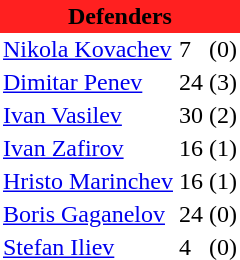<table class="toccolours" border="0" cellpadding="2" cellspacing="0" align="left" style="margin:0.5em;">
<tr>
<th colspan="4" align="center" bgcolor="#FF2020"><span>Defenders</span></th>
</tr>
<tr>
<td> <a href='#'>Nikola Kovachev</a></td>
<td>7</td>
<td>(0)</td>
</tr>
<tr>
<td> <a href='#'>Dimitar Penev</a></td>
<td>24</td>
<td>(3)</td>
</tr>
<tr>
<td> <a href='#'>Ivan Vasilev</a></td>
<td>30</td>
<td>(2)</td>
</tr>
<tr>
<td> <a href='#'>Ivan Zafirov</a></td>
<td>16</td>
<td>(1)</td>
</tr>
<tr>
<td> <a href='#'>Hristo Marinchev</a></td>
<td>16</td>
<td>(1)</td>
</tr>
<tr>
<td> <a href='#'>Boris Gaganelov</a></td>
<td>24</td>
<td>(0)</td>
</tr>
<tr>
<td> <a href='#'>Stefan Iliev</a></td>
<td>4</td>
<td>(0)</td>
</tr>
<tr>
</tr>
</table>
